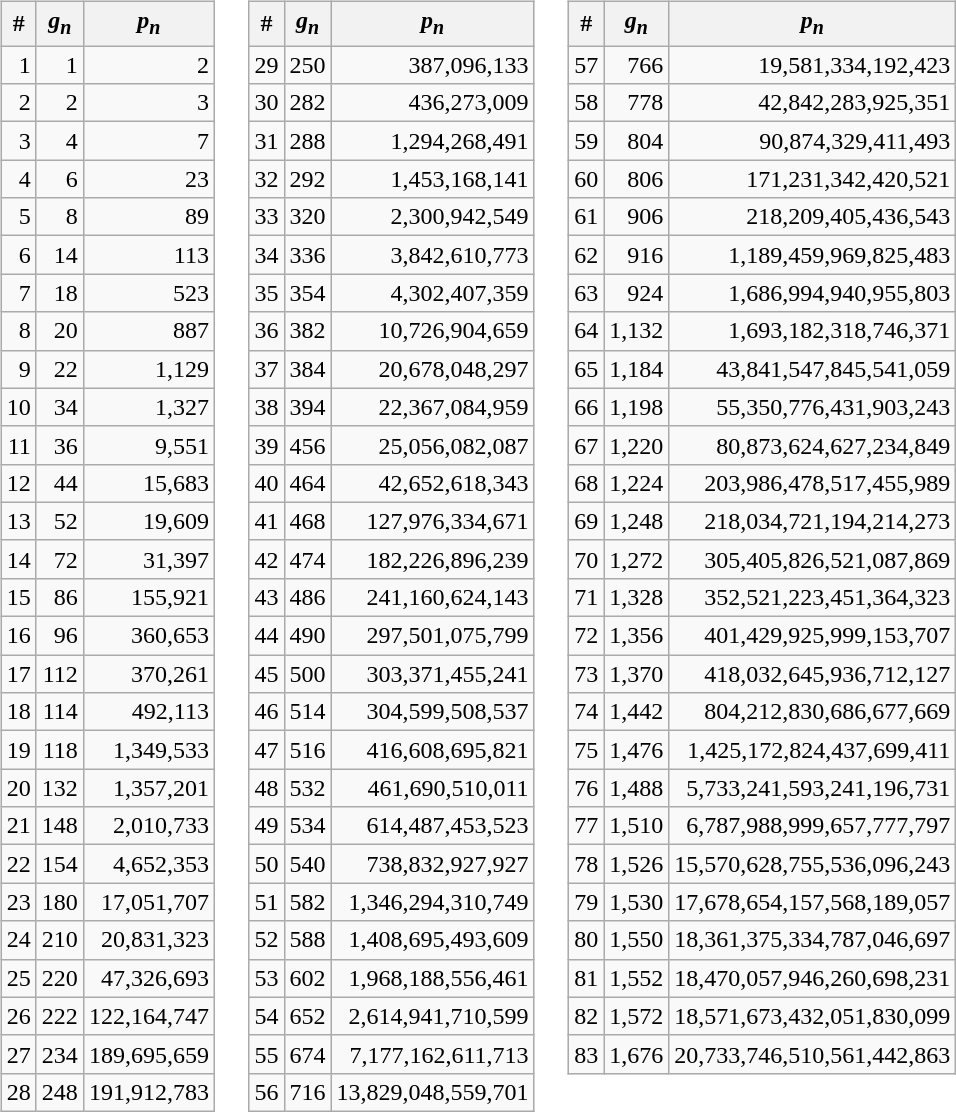<table border="0" cellpadding="3" cellspacing="0">
<tr style="vertical-align: top;">
<td><br><table class="wikitable" style="text-align:right" valign="top">
<tr>
<th>#</th>
<th><em>g<sub>n</sub></em></th>
<th><em>p<sub>n</sub></em></th>
</tr>
<tr>
<td>1</td>
<td>1</td>
<td>2</td>
</tr>
<tr>
<td>2</td>
<td>2</td>
<td>3</td>
</tr>
<tr>
<td>3</td>
<td>4</td>
<td>7</td>
</tr>
<tr>
<td>4</td>
<td>6</td>
<td>23</td>
</tr>
<tr>
<td>5</td>
<td>8</td>
<td>89</td>
</tr>
<tr>
<td>6</td>
<td>14</td>
<td>113</td>
</tr>
<tr>
<td>7</td>
<td>18</td>
<td>523</td>
</tr>
<tr>
<td>8</td>
<td>20</td>
<td>887</td>
</tr>
<tr>
<td>9</td>
<td>22</td>
<td>1,129</td>
</tr>
<tr>
<td>10</td>
<td>34</td>
<td>1,327</td>
</tr>
<tr>
<td>11</td>
<td>36</td>
<td>9,551</td>
</tr>
<tr>
<td>12</td>
<td>44</td>
<td>15,683</td>
</tr>
<tr>
<td>13</td>
<td>52</td>
<td>19,609</td>
</tr>
<tr>
<td>14</td>
<td>72</td>
<td>31,397</td>
</tr>
<tr>
<td>15</td>
<td>86</td>
<td>155,921</td>
</tr>
<tr>
<td>16</td>
<td>96</td>
<td>360,653</td>
</tr>
<tr>
<td>17</td>
<td>112</td>
<td>370,261</td>
</tr>
<tr>
<td>18</td>
<td>114</td>
<td>492,113</td>
</tr>
<tr>
<td>19</td>
<td>118</td>
<td>1,349,533</td>
</tr>
<tr>
<td>20</td>
<td>132</td>
<td>1,357,201</td>
</tr>
<tr>
<td>21</td>
<td>148</td>
<td>2,010,733</td>
</tr>
<tr>
<td>22</td>
<td>154</td>
<td>4,652,353</td>
</tr>
<tr>
<td>23</td>
<td>180</td>
<td>17,051,707</td>
</tr>
<tr>
<td>24</td>
<td>210</td>
<td>20,831,323</td>
</tr>
<tr>
<td>25</td>
<td>220</td>
<td>47,326,693</td>
</tr>
<tr>
<td>26</td>
<td>222</td>
<td>122,164,747</td>
</tr>
<tr>
<td>27</td>
<td>234</td>
<td>189,695,659</td>
</tr>
<tr>
<td>28</td>
<td>248</td>
<td>191,912,783</td>
</tr>
</table>
</td>
<td><br><table class="wikitable" style="text-align:right" valign="top">
<tr>
<th>#</th>
<th><em>g<sub>n</sub></em></th>
<th><em>p<sub>n</sub></em></th>
</tr>
<tr>
<td>29</td>
<td>250</td>
<td>387,096,133</td>
</tr>
<tr>
<td>30</td>
<td>282</td>
<td>436,273,009</td>
</tr>
<tr>
<td>31</td>
<td>288</td>
<td>1,294,268,491</td>
</tr>
<tr>
<td>32</td>
<td>292</td>
<td>1,453,168,141</td>
</tr>
<tr>
<td>33</td>
<td>320</td>
<td>2,300,942,549</td>
</tr>
<tr>
<td>34</td>
<td>336</td>
<td>3,842,610,773</td>
</tr>
<tr>
<td>35</td>
<td>354</td>
<td>4,302,407,359</td>
</tr>
<tr>
<td>36</td>
<td>382</td>
<td>10,726,904,659</td>
</tr>
<tr>
<td>37</td>
<td>384</td>
<td>20,678,048,297</td>
</tr>
<tr>
<td>38</td>
<td>394</td>
<td>22,367,084,959</td>
</tr>
<tr>
<td>39</td>
<td>456</td>
<td>25,056,082,087</td>
</tr>
<tr>
<td>40</td>
<td>464</td>
<td>42,652,618,343</td>
</tr>
<tr>
<td>41</td>
<td>468</td>
<td>127,976,334,671</td>
</tr>
<tr>
<td>42</td>
<td>474</td>
<td>182,226,896,239</td>
</tr>
<tr>
<td>43</td>
<td>486</td>
<td>241,160,624,143</td>
</tr>
<tr>
<td>44</td>
<td>490</td>
<td>297,501,075,799</td>
</tr>
<tr>
<td>45</td>
<td>500</td>
<td>303,371,455,241</td>
</tr>
<tr>
<td>46</td>
<td>514</td>
<td>304,599,508,537</td>
</tr>
<tr>
<td>47</td>
<td>516</td>
<td>416,608,695,821</td>
</tr>
<tr>
<td>48</td>
<td>532</td>
<td>461,690,510,011</td>
</tr>
<tr>
<td>49</td>
<td>534</td>
<td>614,487,453,523</td>
</tr>
<tr>
<td>50</td>
<td>540</td>
<td>738,832,927,927</td>
</tr>
<tr>
<td>51</td>
<td>582</td>
<td>1,346,294,310,749</td>
</tr>
<tr>
<td>52</td>
<td>588</td>
<td>1,408,695,493,609</td>
</tr>
<tr>
<td>53</td>
<td>602</td>
<td>1,968,188,556,461</td>
</tr>
<tr>
<td>54</td>
<td>652</td>
<td>2,614,941,710,599</td>
</tr>
<tr>
<td>55</td>
<td>674</td>
<td>7,177,162,611,713</td>
</tr>
<tr>
<td>56</td>
<td>716</td>
<td>13,829,048,559,701</td>
</tr>
</table>
</td>
<td><br><table class="wikitable" style="text-align:right; vertical-align:top">
<tr>
<th>#</th>
<th><em>g<sub>n</sub></em></th>
<th><em>p<sub>n</sub></em></th>
</tr>
<tr>
<td>57</td>
<td>766</td>
<td>19,581,334,192,423</td>
</tr>
<tr>
<td>58</td>
<td>778</td>
<td>42,842,283,925,351</td>
</tr>
<tr>
<td>59</td>
<td>804</td>
<td>90,874,329,411,493</td>
</tr>
<tr>
<td>60</td>
<td>806</td>
<td>171,231,342,420,521</td>
</tr>
<tr>
<td>61</td>
<td>906</td>
<td>218,209,405,436,543</td>
</tr>
<tr>
<td>62</td>
<td>916</td>
<td>1,189,459,969,825,483</td>
</tr>
<tr>
<td>63</td>
<td>924</td>
<td>1,686,994,940,955,803</td>
</tr>
<tr>
<td>64</td>
<td>1,132</td>
<td>1,693,182,318,746,371</td>
</tr>
<tr>
<td>65</td>
<td>1,184</td>
<td>43,841,547,845,541,059</td>
</tr>
<tr>
<td>66</td>
<td>1,198</td>
<td>55,350,776,431,903,243</td>
</tr>
<tr>
<td>67</td>
<td>1,220</td>
<td>80,873,624,627,234,849</td>
</tr>
<tr>
<td>68</td>
<td>1,224</td>
<td>203,986,478,517,455,989</td>
</tr>
<tr>
<td>69</td>
<td>1,248</td>
<td>218,034,721,194,214,273</td>
</tr>
<tr>
<td>70</td>
<td>1,272</td>
<td>305,405,826,521,087,869</td>
</tr>
<tr>
<td>71</td>
<td>1,328</td>
<td>352,521,223,451,364,323</td>
</tr>
<tr>
<td>72</td>
<td>1,356</td>
<td>401,429,925,999,153,707</td>
</tr>
<tr>
<td>73</td>
<td>1,370</td>
<td>418,032,645,936,712,127</td>
</tr>
<tr>
<td>74</td>
<td>1,442</td>
<td>804,212,830,686,677,669</td>
</tr>
<tr>
<td>75</td>
<td>1,476</td>
<td>1,425,172,824,437,699,411</td>
</tr>
<tr>
<td>76</td>
<td>1,488</td>
<td>5,733,241,593,241,196,731</td>
</tr>
<tr>
<td>77</td>
<td>1,510</td>
<td>6,787,988,999,657,777,797</td>
</tr>
<tr>
<td>78</td>
<td>1,526</td>
<td>15,570,628,755,536,096,243</td>
</tr>
<tr>
<td>79</td>
<td>1,530</td>
<td>17,678,654,157,568,189,057</td>
</tr>
<tr>
<td>80</td>
<td>1,550</td>
<td>18,361,375,334,787,046,697</td>
</tr>
<tr>
<td>81</td>
<td>1,552</td>
<td>18,470,057,946,260,698,231</td>
</tr>
<tr>
<td>82</td>
<td>1,572</td>
<td>18,571,673,432,051,830,099</td>
</tr>
<tr>
<td>83</td>
<td>1,676</td>
<td>20,733,746,510,561,442,863</td>
</tr>
</table>
</td>
</tr>
</table>
